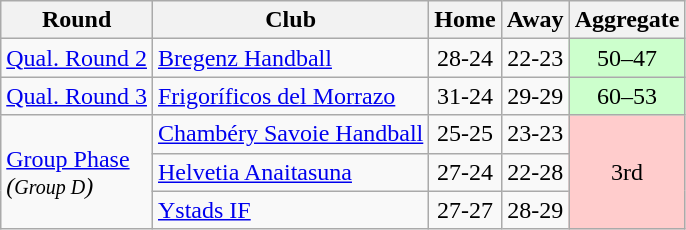<table class="wikitable">
<tr>
<th>Round</th>
<th>Club</th>
<th>Home</th>
<th>Away</th>
<th>Aggregate</th>
</tr>
<tr>
<td><a href='#'>Qual. Round 2</a></td>
<td> <a href='#'>Bregenz Handball</a></td>
<td style="text-align:center;">28-24</td>
<td style="text-align:center;">22-23</td>
<td style="text-align:center;" bgcolor="#ccffcc">50–47</td>
</tr>
<tr>
<td><a href='#'>Qual. Round 3</a></td>
<td> <a href='#'>Frigoríficos del Morrazo</a></td>
<td style="text-align:center;">31-24</td>
<td style="text-align:center;">29-29</td>
<td style="text-align:center;" bgcolor="#ccffcc">60–53</td>
</tr>
<tr>
<td rowspan="3"><a href='#'>Group Phase</a><br><em>(<small>Group D</small>)</em></td>
<td> <a href='#'>Chambéry Savoie Handball</a></td>
<td style="text-align:center;">25-25</td>
<td style="text-align:center;">23-23</td>
<td rowspan="3" style="text-align:center;" bgcolor="#ffcccc">3rd</td>
</tr>
<tr>
<td> <a href='#'>Helvetia Anaitasuna</a></td>
<td style="text-align:center;">27-24</td>
<td style="text-align:center;">22-28</td>
</tr>
<tr>
<td> <a href='#'>Ystads IF</a></td>
<td style="text-align:center;">27-27</td>
<td style="text-align:center;">28-29</td>
</tr>
</table>
